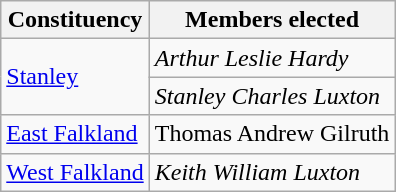<table class="wikitable">
<tr>
<th>Constituency</th>
<th>Members elected</th>
</tr>
<tr>
<td rowspan="2"><a href='#'>Stanley</a></td>
<td><em>Arthur Leslie Hardy</em></td>
</tr>
<tr>
<td><em>Stanley Charles Luxton</em></td>
</tr>
<tr>
<td><a href='#'>East Falkland</a></td>
<td>Thomas Andrew Gilruth</td>
</tr>
<tr>
<td><a href='#'>West Falkland</a></td>
<td><em>Keith William Luxton</em></td>
</tr>
</table>
